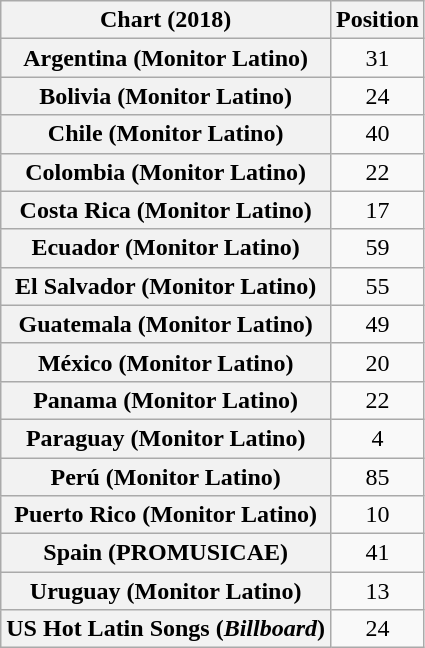<table class="wikitable plainrowheaders sortable" style="text-align:center">
<tr>
<th scope="col">Chart (2018)</th>
<th scope="col">Position</th>
</tr>
<tr>
<th scope="row">Argentina (Monitor Latino)</th>
<td>31</td>
</tr>
<tr>
<th scope="row">Bolivia (Monitor Latino)</th>
<td>24</td>
</tr>
<tr>
<th scope="row">Chile (Monitor Latino)</th>
<td>40</td>
</tr>
<tr>
<th scope="row">Colombia (Monitor Latino)</th>
<td>22</td>
</tr>
<tr>
<th scope="row">Costa Rica (Monitor Latino)</th>
<td>17</td>
</tr>
<tr>
<th scope="row">Ecuador (Monitor Latino)</th>
<td>59</td>
</tr>
<tr>
<th scope="row">El Salvador (Monitor Latino)</th>
<td>55</td>
</tr>
<tr>
<th scope="row">Guatemala (Monitor Latino)</th>
<td>49</td>
</tr>
<tr>
<th scope="row">México (Monitor Latino)</th>
<td>20</td>
</tr>
<tr>
<th scope="row">Panama (Monitor Latino)</th>
<td>22</td>
</tr>
<tr>
<th scope="row">Paraguay (Monitor Latino)</th>
<td>4</td>
</tr>
<tr>
<th scope="row">Perú (Monitor Latino)</th>
<td>85</td>
</tr>
<tr>
<th scope="row">Puerto Rico (Monitor Latino)</th>
<td>10</td>
</tr>
<tr>
<th scope="row">Spain (PROMUSICAE)</th>
<td>41</td>
</tr>
<tr>
<th scope="row">Uruguay (Monitor Latino)</th>
<td>13</td>
</tr>
<tr>
<th scope="row">US Hot Latin Songs (<em>Billboard</em>)</th>
<td>24</td>
</tr>
</table>
